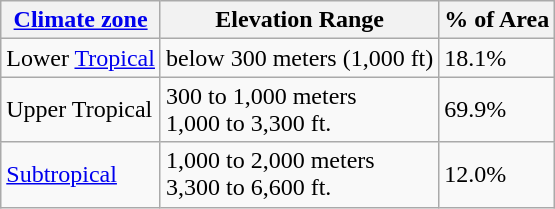<table class="wikitable">
<tr>
<th><a href='#'>Climate zone</a></th>
<th>Elevation Range</th>
<th>% of Area</th>
</tr>
<tr>
<td>Lower <a href='#'>Tropical</a></td>
<td>below 300 meters (1,000 ft)</td>
<td>18.1%</td>
</tr>
<tr>
<td>Upper Tropical</td>
<td>300 to 1,000 meters<br>1,000 to 3,300 ft.</td>
<td>69.9%</td>
</tr>
<tr>
<td><a href='#'>Subtropical</a></td>
<td>1,000 to 2,000 meters<br>3,300 to 6,600 ft.</td>
<td>12.0%</td>
</tr>
</table>
